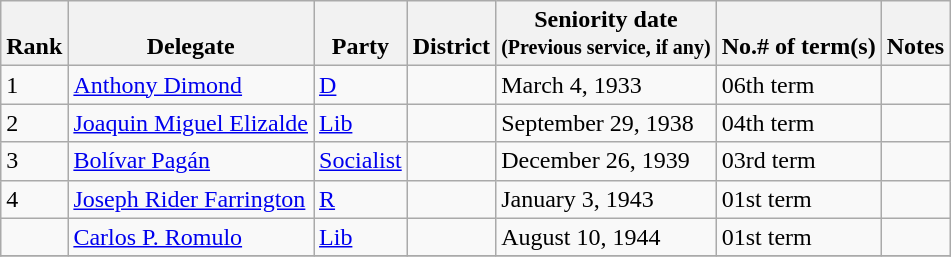<table class="wikitable sortable">
<tr valign=bottom>
<th>Rank</th>
<th>Delegate</th>
<th>Party</th>
<th>District</th>
<th>Seniority date<br><small>(Previous service, if any)</small><br></th>
<th>No.# of term(s)</th>
<th>Notes</th>
</tr>
<tr>
<td>1</td>
<td><a href='#'>Anthony Dimond</a></td>
<td><a href='#'>D</a></td>
<td></td>
<td>March 4, 1933</td>
<td>06th term</td>
<td></td>
</tr>
<tr>
<td>2</td>
<td><a href='#'>Joaquin Miguel Elizalde</a></td>
<td><a href='#'>Lib</a></td>
<td></td>
<td>September 29, 1938</td>
<td>04th term</td>
<td></td>
</tr>
<tr>
<td>3</td>
<td><a href='#'>Bolívar Pagán</a></td>
<td><a href='#'>Socialist</a></td>
<td></td>
<td>December 26, 1939</td>
<td>03rd term</td>
<td></td>
</tr>
<tr>
<td>4</td>
<td><a href='#'>Joseph Rider Farrington</a></td>
<td><a href='#'>R</a></td>
<td></td>
<td>January 3, 1943</td>
<td>01st term</td>
<td></td>
</tr>
<tr>
<td></td>
<td><a href='#'>Carlos P. Romulo</a></td>
<td><a href='#'>Lib</a></td>
<td></td>
<td>August 10, 1944</td>
<td>01st term</td>
<td></td>
</tr>
<tr>
</tr>
</table>
